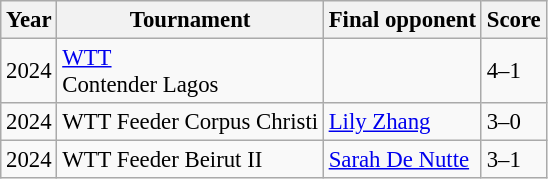<table class="wikitable" style="font-size: 95%;">
<tr>
<th>Year</th>
<th>Tournament</th>
<th>Final opponent</th>
<th>Score</th>
</tr>
<tr>
<td>2024</td>
<td><a href='#'>WTT</a><br>Contender Lagos</td>
<td> </td>
<td>4–1</td>
</tr>
<tr>
<td>2024</td>
<td>WTT Feeder Corpus Christi</td>
<td> <a href='#'>Lily Zhang</a></td>
<td>3–0</td>
</tr>
<tr>
<td>2024</td>
<td>WTT Feeder Beirut II</td>
<td> <a href='#'>Sarah De Nutte</a></td>
<td>3–1</td>
</tr>
</table>
